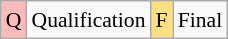<table class="wikitable" style="margin:0.5em auto; font-size:90%; line-height:1.25em;">
<tr>
<td bgcolor="#FFBBBB" align=center>Q</td>
<td>Qualification</td>
<td bgcolor="#FFDF80" align=center>F</td>
<td>Final</td>
</tr>
</table>
